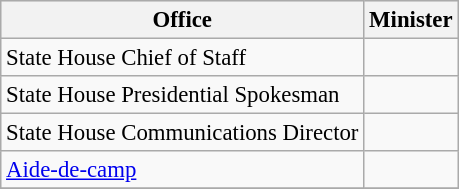<table class="wikitable" style="font-size: 95%;">
<tr bgcolor=#e8e8e8>
<th align="left" scope="col">Office</th>
<th scope="col">Minister</th>
</tr>
<tr>
<td align="left">State House Chief of Staff</td>
<td align="left"></td>
</tr>
<tr>
<td align="left">State House Presidential Spokesman</td>
<td align="left"></td>
</tr>
<tr>
<td align="left">State House Communications Director</td>
<td align="left"></td>
</tr>
<tr>
<td align="left"><a href='#'>Aide-de-camp</a></td>
<td align="left"></td>
</tr>
<tr>
</tr>
</table>
